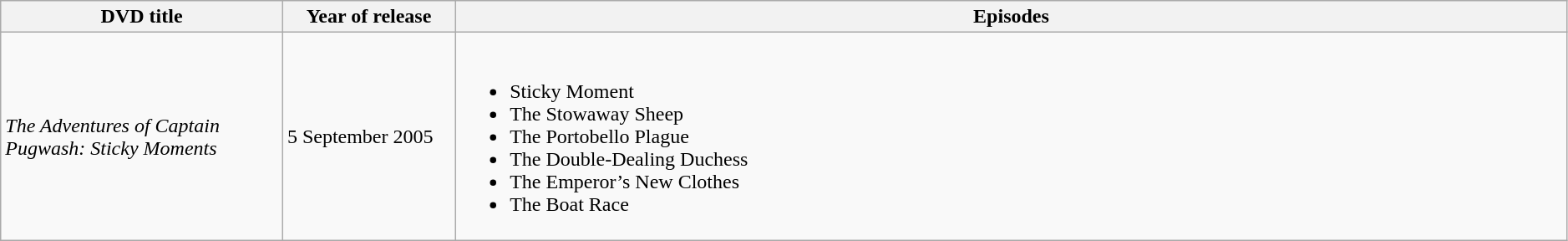<table class="wikitable" width=99%>
<tr>
<th style="width:18%;">DVD title</th>
<th style="width:11%;">Year of release</th>
<th>Episodes</th>
</tr>
<tr>
<td><em>The Adventures of Captain Pugwash: Sticky Moments</em></td>
<td>5 September 2005</td>
<td><br><ul><li>Sticky Moment</li><li>The Stowaway Sheep</li><li>The Portobello Plague</li><li>The Double-Dealing Duchess</li><li>The Emperor’s New Clothes</li><li>The Boat Race</li></ul></td>
</tr>
</table>
